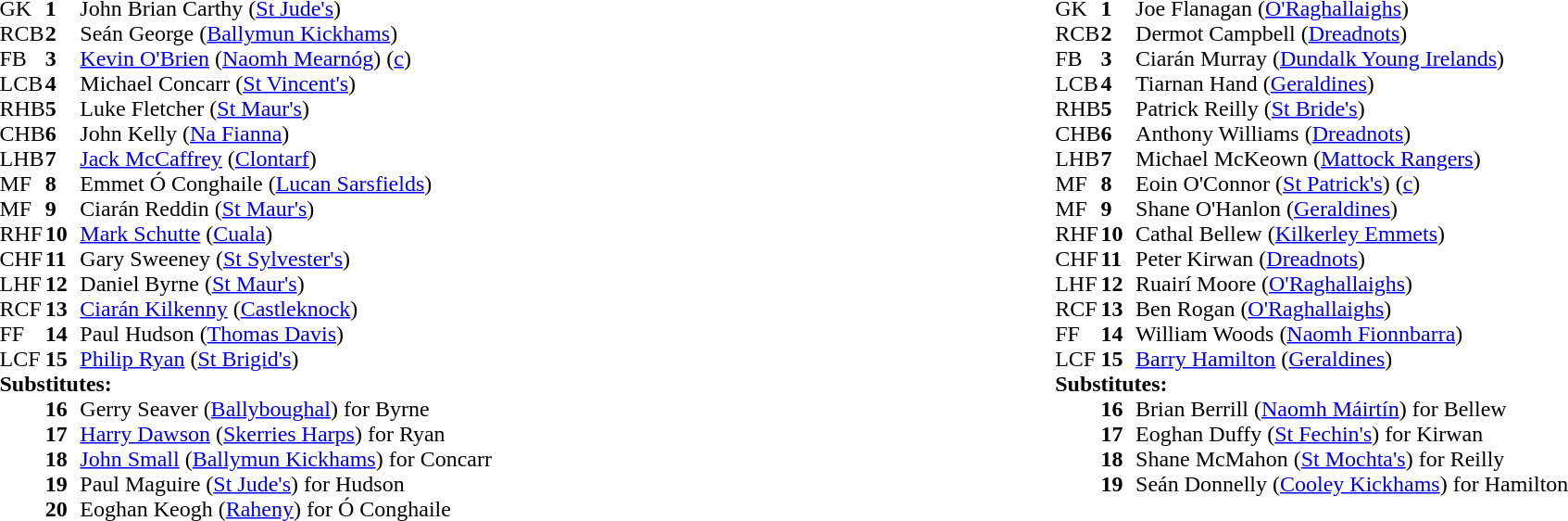<table style="width:100%;">
<tr>
<td style="vertical-align:top; width:50%"><br><table cellspacing="0" cellpadding="0">
<tr>
<th width="25"></th>
<th width="25"></th>
</tr>
<tr>
<td>GK</td>
<td><strong>1</strong></td>
<td>John Brian Carthy (<a href='#'>St Jude's</a>)</td>
</tr>
<tr>
<td>RCB</td>
<td><strong>2</strong></td>
<td>Seán George (<a href='#'>Ballymun Kickhams</a>)</td>
</tr>
<tr>
<td>FB</td>
<td><strong>3</strong></td>
<td><a href='#'>Kevin O'Brien</a> (<a href='#'>Naomh Mearnóg</a>) (<a href='#'>c</a>)</td>
</tr>
<tr>
<td>LCB</td>
<td><strong>4</strong></td>
<td>Michael Concarr (<a href='#'>St Vincent's</a>)</td>
</tr>
<tr>
<td>RHB</td>
<td><strong>5</strong></td>
<td>Luke Fletcher (<a href='#'>St Maur's</a>)</td>
</tr>
<tr>
<td>CHB</td>
<td><strong>6</strong></td>
<td>John Kelly (<a href='#'>Na Fianna</a>)</td>
</tr>
<tr>
<td>LHB</td>
<td><strong>7</strong></td>
<td><a href='#'>Jack McCaffrey</a> (<a href='#'>Clontarf</a>)</td>
</tr>
<tr>
<td>MF</td>
<td><strong>8</strong></td>
<td>Emmet Ó Conghaile (<a href='#'>Lucan Sarsfields</a>)</td>
</tr>
<tr>
<td>MF</td>
<td><strong>9</strong></td>
<td>Ciarán Reddin (<a href='#'>St Maur's</a>)</td>
</tr>
<tr>
<td>RHF</td>
<td><strong>10</strong></td>
<td><a href='#'>Mark Schutte</a> (<a href='#'>Cuala</a>)</td>
</tr>
<tr>
<td>CHF</td>
<td><strong>11</strong></td>
<td>Gary Sweeney (<a href='#'>St Sylvester's</a>)</td>
</tr>
<tr>
<td>LHF</td>
<td><strong>12</strong></td>
<td>Daniel Byrne (<a href='#'>St Maur's</a>)</td>
</tr>
<tr>
<td>RCF</td>
<td><strong>13</strong></td>
<td><a href='#'>Ciarán Kilkenny</a> (<a href='#'>Castleknock</a>)</td>
</tr>
<tr>
<td>FF</td>
<td><strong>14</strong></td>
<td>Paul Hudson (<a href='#'>Thomas Davis</a>)</td>
</tr>
<tr>
<td>LCF</td>
<td><strong>15</strong></td>
<td><a href='#'>Philip Ryan</a> (<a href='#'>St Brigid's</a>)</td>
</tr>
<tr>
<td colspan=3><strong>Substitutes:</strong></td>
</tr>
<tr>
<td></td>
<td><strong>16</strong></td>
<td>Gerry Seaver (<a href='#'>Ballyboughal</a>) for Byrne</td>
</tr>
<tr>
<td></td>
<td><strong>17</strong></td>
<td><a href='#'>Harry Dawson</a> (<a href='#'>Skerries Harps</a>) for Ryan</td>
</tr>
<tr>
<td></td>
<td><strong>18</strong></td>
<td><a href='#'>John Small</a> (<a href='#'>Ballymun Kickhams</a>) for Concarr</td>
</tr>
<tr>
<td></td>
<td><strong>19</strong></td>
<td>Paul Maguire (<a href='#'>St Jude's</a>) for Hudson</td>
</tr>
<tr>
<td></td>
<td><strong>20</strong></td>
<td>Eoghan Keogh (<a href='#'>Raheny</a>) for Ó Conghaile</td>
</tr>
</table>
</td>
<td style="vertical-align:top; width:50%"><br><table cellspacing="0" cellpadding="0" style="margin:auto">
<tr>
<th width="25"></th>
<th width="25"></th>
</tr>
<tr>
<td>GK</td>
<td><strong>1</strong></td>
<td>Joe Flanagan (<a href='#'>O'Raghallaighs</a>)</td>
</tr>
<tr>
<td>RCB</td>
<td><strong>2</strong></td>
<td>Dermot Campbell (<a href='#'>Dreadnots</a>)</td>
</tr>
<tr>
<td>FB</td>
<td><strong>3</strong></td>
<td>Ciarán Murray (<a href='#'>Dundalk Young Irelands</a>)</td>
</tr>
<tr>
<td>LCB</td>
<td><strong>4</strong></td>
<td>Tiarnan Hand (<a href='#'>Geraldines</a>)</td>
</tr>
<tr>
<td>RHB</td>
<td><strong>5</strong></td>
<td>Patrick Reilly (<a href='#'>St Bride's</a>)</td>
</tr>
<tr>
<td>CHB</td>
<td><strong>6</strong></td>
<td>Anthony Williams (<a href='#'>Dreadnots</a>)</td>
</tr>
<tr>
<td>LHB</td>
<td><strong>7</strong></td>
<td>Michael McKeown (<a href='#'>Mattock Rangers</a>)</td>
</tr>
<tr>
<td>MF</td>
<td><strong>8</strong></td>
<td>Eoin O'Connor (<a href='#'>St Patrick's</a>) (<a href='#'>c</a>)</td>
</tr>
<tr>
<td>MF</td>
<td><strong>9</strong></td>
<td>Shane O'Hanlon (<a href='#'>Geraldines</a>)</td>
</tr>
<tr>
<td>RHF</td>
<td><strong>10</strong></td>
<td>Cathal Bellew (<a href='#'>Kilkerley Emmets</a>)</td>
</tr>
<tr>
<td>CHF</td>
<td><strong>11</strong></td>
<td>Peter Kirwan (<a href='#'>Dreadnots</a>)</td>
</tr>
<tr>
<td>LHF</td>
<td><strong>12</strong></td>
<td>Ruairí Moore (<a href='#'>O'Raghallaighs</a>)</td>
</tr>
<tr>
<td>RCF</td>
<td><strong>13</strong></td>
<td>Ben Rogan (<a href='#'>O'Raghallaighs</a>)</td>
</tr>
<tr>
<td>FF</td>
<td><strong>14</strong></td>
<td>William Woods (<a href='#'>Naomh Fionnbarra</a>)</td>
</tr>
<tr>
<td>LCF</td>
<td><strong>15</strong></td>
<td><a href='#'>Barry Hamilton</a> (<a href='#'>Geraldines</a>)</td>
</tr>
<tr>
<td colspan=3><strong>Substitutes:</strong></td>
</tr>
<tr>
<td></td>
<td><strong>16</strong></td>
<td>Brian Berrill (<a href='#'>Naomh Máirtín</a>) for Bellew</td>
</tr>
<tr>
<td></td>
<td><strong>17</strong></td>
<td>Eoghan Duffy (<a href='#'>St Fechin's</a>) for Kirwan</td>
</tr>
<tr>
<td></td>
<td><strong>18</strong></td>
<td>Shane McMahon (<a href='#'>St Mochta's</a>) for Reilly</td>
</tr>
<tr>
<td></td>
<td><strong>19</strong></td>
<td>Seán Donnelly (<a href='#'>Cooley Kickhams</a>) for Hamilton</td>
</tr>
</table>
</td>
</tr>
<tr>
</tr>
</table>
